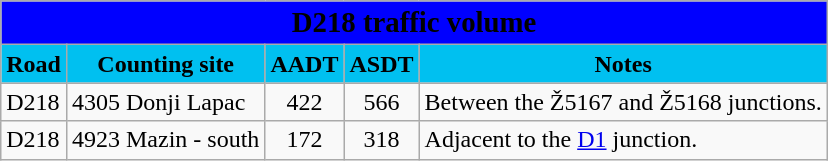<table class="wikitable">
<tr>
<td colspan=5 bgcolor=blue align=center style=margin-top:15><span><big><strong>D218 traffic volume</strong></big></span></td>
</tr>
<tr>
<td align=center bgcolor=00c0f0><strong>Road</strong></td>
<td align=center bgcolor=00c0f0><strong>Counting site</strong></td>
<td align=center bgcolor=00c0f0><strong>AADT</strong></td>
<td align=center bgcolor=00c0f0><strong>ASDT</strong></td>
<td align=center bgcolor=00c0f0><strong>Notes</strong></td>
</tr>
<tr>
<td> D218</td>
<td>4305 Donji Lapac</td>
<td align=center>422</td>
<td align=center>566</td>
<td>Between the Ž5167 and Ž5168 junctions.</td>
</tr>
<tr>
<td> D218</td>
<td>4923 Mazin - south</td>
<td align=center>172</td>
<td align=center>318</td>
<td>Adjacent to the <a href='#'>D1</a> junction.</td>
</tr>
</table>
